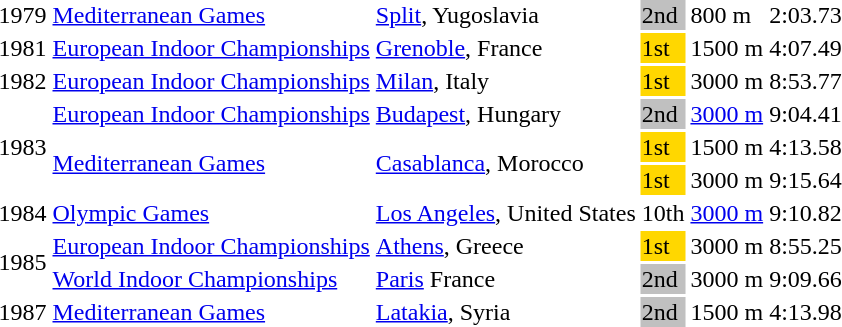<table>
<tr>
<td>1979</td>
<td><a href='#'>Mediterranean Games</a></td>
<td><a href='#'>Split</a>, Yugoslavia</td>
<td bgcolor=silver>2nd</td>
<td>800 m</td>
<td>2:03.73</td>
<td></td>
</tr>
<tr>
<td>1981</td>
<td><a href='#'>European Indoor Championships</a></td>
<td><a href='#'>Grenoble</a>, France</td>
<td bgcolor=gold>1st</td>
<td>1500 m</td>
<td>4:07.49</td>
<td></td>
</tr>
<tr>
<td>1982</td>
<td><a href='#'>European Indoor Championships</a></td>
<td><a href='#'>Milan</a>, Italy</td>
<td bgcolor=gold>1st</td>
<td>3000 m</td>
<td>8:53.77</td>
<td></td>
</tr>
<tr>
<td rowspan=3>1983</td>
<td><a href='#'>European Indoor Championships</a></td>
<td><a href='#'>Budapest</a>, Hungary</td>
<td bgcolor=silver>2nd</td>
<td><a href='#'>3000 m</a></td>
<td>9:04.41</td>
<td></td>
</tr>
<tr>
<td rowspan=2><a href='#'>Mediterranean Games</a></td>
<td rowspan=2><a href='#'>Casablanca</a>, Morocco</td>
<td bgcolor=gold>1st</td>
<td>1500 m</td>
<td>4:13.58</td>
<td></td>
</tr>
<tr>
<td bgcolor=gold>1st</td>
<td>3000 m</td>
<td>9:15.64</td>
<td></td>
</tr>
<tr>
<td>1984</td>
<td><a href='#'>Olympic Games</a></td>
<td><a href='#'>Los Angeles</a>, United States</td>
<td>10th</td>
<td><a href='#'>3000 m</a></td>
<td>9:10.82</td>
<td></td>
</tr>
<tr>
<td rowspan=2>1985</td>
<td><a href='#'>European Indoor Championships</a></td>
<td><a href='#'>Athens</a>, Greece</td>
<td bgcolor=gold>1st</td>
<td>3000 m</td>
<td>8:55.25</td>
<td></td>
</tr>
<tr>
<td><a href='#'>World Indoor Championships</a></td>
<td><a href='#'>Paris</a> France</td>
<td bgcolor=silver>2nd</td>
<td>3000 m</td>
<td>9:09.66</td>
<td></td>
</tr>
<tr>
<td>1987</td>
<td><a href='#'>Mediterranean Games</a></td>
<td><a href='#'>Latakia</a>, Syria</td>
<td bgcolor=silver>2nd</td>
<td>1500 m</td>
<td>4:13.98</td>
<td></td>
</tr>
</table>
